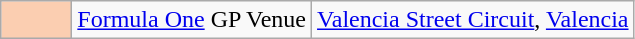<table class="wikitable">
<tr>
<td width=40px align=center style="background-color:#FBCEB1"></td>
<td><a href='#'>Formula One</a> GP Venue</td>
<td><a href='#'>Valencia Street Circuit</a>, <a href='#'>Valencia</a></td>
</tr>
</table>
